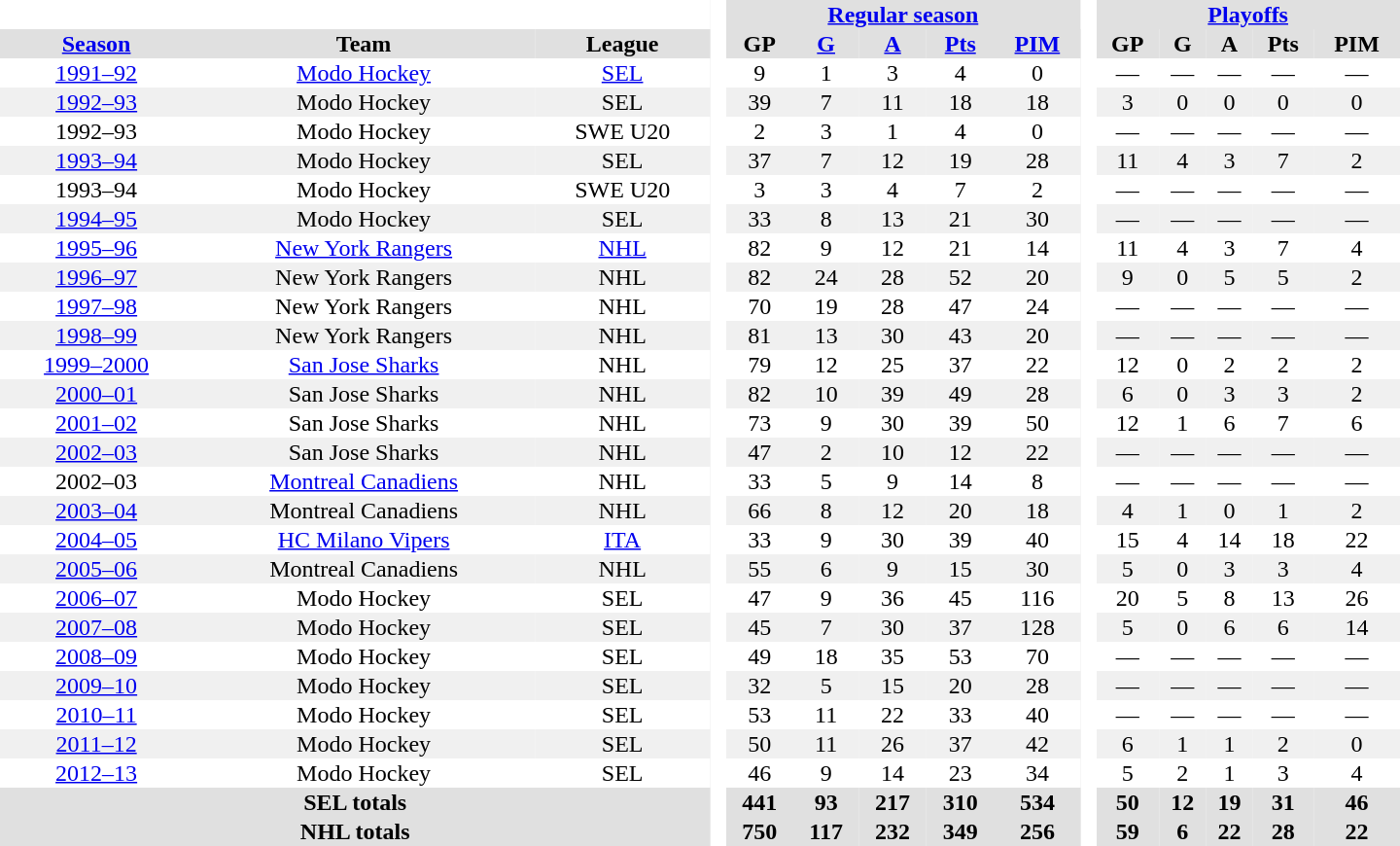<table border="0" cellpadding="1" cellspacing="0" style="text-align:center; width:60em">
<tr bgcolor="#e0e0e0">
<th colspan="3" bgcolor="#ffffff"> </th>
<th rowspan="99" bgcolor="#ffffff"> </th>
<th colspan="5"><a href='#'>Regular season</a></th>
<th rowspan="99" bgcolor="#ffffff"> </th>
<th colspan="5"><a href='#'>Playoffs</a></th>
</tr>
<tr bgcolor="#e0e0e0">
<th><a href='#'>Season</a></th>
<th>Team</th>
<th>League</th>
<th>GP</th>
<th><a href='#'>G</a></th>
<th><a href='#'>A</a></th>
<th><a href='#'>Pts</a></th>
<th><a href='#'>PIM</a></th>
<th>GP</th>
<th>G</th>
<th>A</th>
<th>Pts</th>
<th>PIM</th>
</tr>
<tr>
<td><a href='#'>1991–92</a></td>
<td><a href='#'>Modo Hockey</a></td>
<td><a href='#'>SEL</a></td>
<td>9</td>
<td>1</td>
<td>3</td>
<td>4</td>
<td>0</td>
<td>—</td>
<td>—</td>
<td>—</td>
<td>—</td>
<td>—</td>
</tr>
<tr style="background:#f0f0f0;">
<td><a href='#'>1992–93</a></td>
<td>Modo Hockey</td>
<td>SEL</td>
<td>39</td>
<td>7</td>
<td>11</td>
<td>18</td>
<td>18</td>
<td>3</td>
<td>0</td>
<td>0</td>
<td>0</td>
<td>0</td>
</tr>
<tr>
<td>1992–93</td>
<td>Modo Hockey</td>
<td>SWE U20</td>
<td>2</td>
<td>3</td>
<td>1</td>
<td>4</td>
<td>0</td>
<td>—</td>
<td>—</td>
<td>—</td>
<td>—</td>
<td>—</td>
</tr>
<tr style="background:#f0f0f0;">
<td><a href='#'>1993–94</a></td>
<td>Modo Hockey</td>
<td>SEL</td>
<td>37</td>
<td>7</td>
<td>12</td>
<td>19</td>
<td>28</td>
<td>11</td>
<td>4</td>
<td>3</td>
<td>7</td>
<td>2</td>
</tr>
<tr>
<td>1993–94</td>
<td>Modo Hockey</td>
<td>SWE U20</td>
<td>3</td>
<td>3</td>
<td>4</td>
<td>7</td>
<td>2</td>
<td>—</td>
<td>—</td>
<td>—</td>
<td>—</td>
<td>—</td>
</tr>
<tr style="background:#f0f0f0;">
<td><a href='#'>1994–95</a></td>
<td>Modo Hockey</td>
<td>SEL</td>
<td>33</td>
<td>8</td>
<td>13</td>
<td>21</td>
<td>30</td>
<td>—</td>
<td>—</td>
<td>—</td>
<td>—</td>
<td>—</td>
</tr>
<tr>
<td><a href='#'>1995–96</a></td>
<td><a href='#'>New York Rangers</a></td>
<td><a href='#'>NHL</a></td>
<td>82</td>
<td>9</td>
<td>12</td>
<td>21</td>
<td>14</td>
<td>11</td>
<td>4</td>
<td>3</td>
<td>7</td>
<td>4</td>
</tr>
<tr style="background:#f0f0f0;">
<td><a href='#'>1996–97</a></td>
<td>New York Rangers</td>
<td>NHL</td>
<td>82</td>
<td>24</td>
<td>28</td>
<td>52</td>
<td>20</td>
<td>9</td>
<td>0</td>
<td>5</td>
<td>5</td>
<td>2</td>
</tr>
<tr>
<td><a href='#'>1997–98</a></td>
<td>New York Rangers</td>
<td>NHL</td>
<td>70</td>
<td>19</td>
<td>28</td>
<td>47</td>
<td>24</td>
<td>—</td>
<td>—</td>
<td>—</td>
<td>—</td>
<td>—</td>
</tr>
<tr style="background:#f0f0f0;">
<td><a href='#'>1998–99</a></td>
<td>New York Rangers</td>
<td>NHL</td>
<td>81</td>
<td>13</td>
<td>30</td>
<td>43</td>
<td>20</td>
<td>—</td>
<td>—</td>
<td>—</td>
<td>—</td>
<td>—</td>
</tr>
<tr>
<td><a href='#'>1999–2000</a></td>
<td><a href='#'>San Jose Sharks</a></td>
<td>NHL</td>
<td>79</td>
<td>12</td>
<td>25</td>
<td>37</td>
<td>22</td>
<td>12</td>
<td>0</td>
<td>2</td>
<td>2</td>
<td>2</td>
</tr>
<tr style="background:#f0f0f0;">
<td><a href='#'>2000–01</a></td>
<td>San Jose Sharks</td>
<td>NHL</td>
<td>82</td>
<td>10</td>
<td>39</td>
<td>49</td>
<td>28</td>
<td>6</td>
<td>0</td>
<td>3</td>
<td>3</td>
<td>2</td>
</tr>
<tr>
<td><a href='#'>2001–02</a></td>
<td>San Jose Sharks</td>
<td>NHL</td>
<td>73</td>
<td>9</td>
<td>30</td>
<td>39</td>
<td>50</td>
<td>12</td>
<td>1</td>
<td>6</td>
<td>7</td>
<td>6</td>
</tr>
<tr style="background:#f0f0f0;">
<td><a href='#'>2002–03</a></td>
<td>San Jose Sharks</td>
<td>NHL</td>
<td>47</td>
<td>2</td>
<td>10</td>
<td>12</td>
<td>22</td>
<td>—</td>
<td>—</td>
<td>—</td>
<td>—</td>
<td>—</td>
</tr>
<tr>
<td>2002–03</td>
<td><a href='#'>Montreal Canadiens</a></td>
<td>NHL</td>
<td>33</td>
<td>5</td>
<td>9</td>
<td>14</td>
<td>8</td>
<td>—</td>
<td>—</td>
<td>—</td>
<td>—</td>
<td>—</td>
</tr>
<tr style="background:#f0f0f0;">
<td><a href='#'>2003–04</a></td>
<td>Montreal Canadiens</td>
<td>NHL</td>
<td>66</td>
<td>8</td>
<td>12</td>
<td>20</td>
<td>18</td>
<td>4</td>
<td>1</td>
<td>0</td>
<td>1</td>
<td>2</td>
</tr>
<tr>
<td><a href='#'>2004–05</a></td>
<td><a href='#'>HC Milano Vipers</a></td>
<td><a href='#'>ITA</a></td>
<td>33</td>
<td>9</td>
<td>30</td>
<td>39</td>
<td>40</td>
<td>15</td>
<td>4</td>
<td>14</td>
<td>18</td>
<td>22</td>
</tr>
<tr style="background:#f0f0f0;">
<td><a href='#'>2005–06</a></td>
<td>Montreal Canadiens</td>
<td>NHL</td>
<td>55</td>
<td>6</td>
<td>9</td>
<td>15</td>
<td>30</td>
<td>5</td>
<td>0</td>
<td>3</td>
<td>3</td>
<td>4</td>
</tr>
<tr>
<td><a href='#'>2006–07</a></td>
<td>Modo Hockey</td>
<td>SEL</td>
<td>47</td>
<td>9</td>
<td>36</td>
<td>45</td>
<td>116</td>
<td>20</td>
<td>5</td>
<td>8</td>
<td>13</td>
<td>26</td>
</tr>
<tr style="background:#f0f0f0;">
<td><a href='#'>2007–08</a></td>
<td>Modo Hockey</td>
<td>SEL</td>
<td>45</td>
<td>7</td>
<td>30</td>
<td>37</td>
<td>128</td>
<td>5</td>
<td>0</td>
<td>6</td>
<td>6</td>
<td>14</td>
</tr>
<tr>
<td><a href='#'>2008–09</a></td>
<td>Modo Hockey</td>
<td>SEL</td>
<td>49</td>
<td>18</td>
<td>35</td>
<td>53</td>
<td>70</td>
<td>—</td>
<td>—</td>
<td>—</td>
<td>—</td>
<td>—</td>
</tr>
<tr style="background:#f0f0f0;">
<td><a href='#'>2009–10</a></td>
<td>Modo Hockey</td>
<td>SEL</td>
<td>32</td>
<td>5</td>
<td>15</td>
<td>20</td>
<td>28</td>
<td>—</td>
<td>—</td>
<td>—</td>
<td>—</td>
<td>—</td>
</tr>
<tr>
<td><a href='#'>2010–11</a></td>
<td>Modo Hockey</td>
<td>SEL</td>
<td>53</td>
<td>11</td>
<td>22</td>
<td>33</td>
<td>40</td>
<td>—</td>
<td>—</td>
<td>—</td>
<td>—</td>
<td>—</td>
</tr>
<tr style="background:#f0f0f0;">
<td><a href='#'>2011–12</a></td>
<td>Modo Hockey</td>
<td>SEL</td>
<td>50</td>
<td>11</td>
<td>26</td>
<td>37</td>
<td>42</td>
<td>6</td>
<td>1</td>
<td>1</td>
<td>2</td>
<td>0</td>
</tr>
<tr>
<td><a href='#'>2012–13</a></td>
<td>Modo Hockey</td>
<td>SEL</td>
<td>46</td>
<td>9</td>
<td>14</td>
<td>23</td>
<td>34</td>
<td>5</td>
<td>2</td>
<td>1</td>
<td>3</td>
<td>4</td>
</tr>
<tr style="background:#e0e0e0;">
<th colspan="3">SEL totals</th>
<th>441</th>
<th>93</th>
<th>217</th>
<th>310</th>
<th>534</th>
<th>50</th>
<th>12</th>
<th>19</th>
<th>31</th>
<th>46</th>
</tr>
<tr style="background:#e0e0e0;">
<th colspan="3">NHL totals</th>
<th>750</th>
<th>117</th>
<th>232</th>
<th>349</th>
<th>256</th>
<th>59</th>
<th>6</th>
<th>22</th>
<th>28</th>
<th>22</th>
</tr>
</table>
